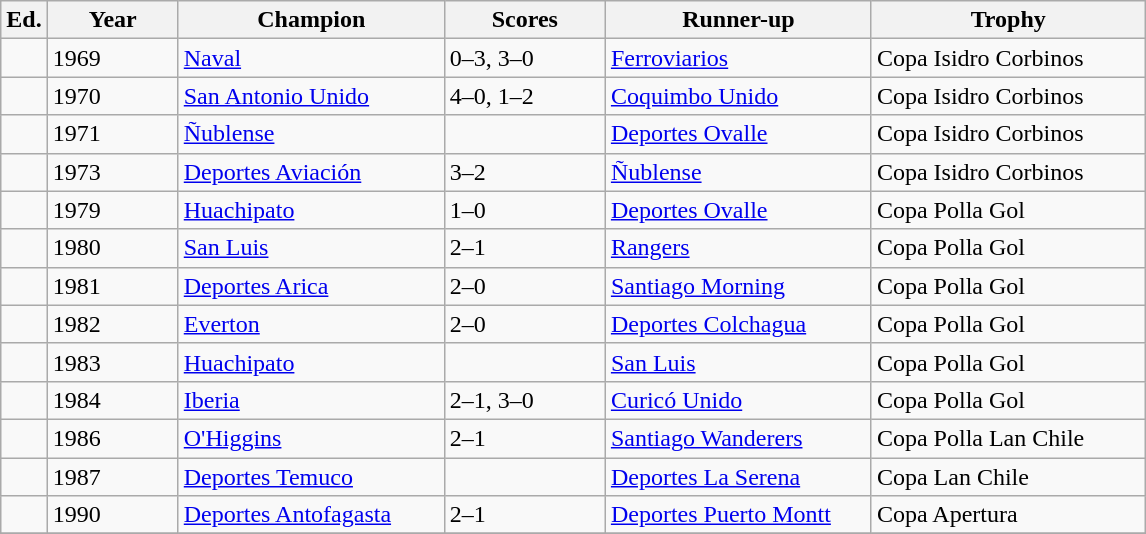<table class="wikitable sortable" style="text-align:left" width=>
<tr>
<th width=px>Ed.</th>
<th width=80px>Year</th>
<th width=170px>Champion</th>
<th width=100px>Scores</th>
<th width=170px>Runner-up</th>
<th width=175px>Trophy</th>
</tr>
<tr ---->
<td></td>
<td>1969</td>
<td><a href='#'>Naval</a></td>
<td>0–3, 3–0</td>
<td><a href='#'>Ferroviarios</a></td>
<td>Copa Isidro Corbinos</td>
</tr>
<tr ---->
<td></td>
<td>1970</td>
<td><a href='#'>San Antonio Unido</a></td>
<td>4–0, 1–2</td>
<td><a href='#'>Coquimbo Unido</a></td>
<td>Copa Isidro Corbinos</td>
</tr>
<tr ---->
<td></td>
<td>1971</td>
<td><a href='#'>Ñublense</a></td>
<td></td>
<td><a href='#'>Deportes Ovalle</a></td>
<td>Copa Isidro Corbinos</td>
</tr>
<tr ---->
<td></td>
<td>1973</td>
<td><a href='#'>Deportes Aviación</a></td>
<td>3–2</td>
<td><a href='#'>Ñublense</a></td>
<td>Copa Isidro Corbinos</td>
</tr>
<tr ---->
<td></td>
<td>1979</td>
<td><a href='#'>Huachipato</a></td>
<td>1–0</td>
<td><a href='#'>Deportes Ovalle</a></td>
<td>Copa Polla Gol</td>
</tr>
<tr ---->
<td></td>
<td>1980</td>
<td><a href='#'>San Luis</a></td>
<td>2–1</td>
<td><a href='#'>Rangers</a></td>
<td>Copa Polla Gol</td>
</tr>
<tr ---->
<td></td>
<td>1981</td>
<td><a href='#'>Deportes Arica</a></td>
<td>2–0</td>
<td><a href='#'>Santiago Morning</a></td>
<td>Copa Polla Gol</td>
</tr>
<tr ---->
<td></td>
<td>1982</td>
<td><a href='#'>Everton</a></td>
<td>2–0</td>
<td><a href='#'>Deportes Colchagua</a></td>
<td>Copa Polla Gol</td>
</tr>
<tr ---->
<td></td>
<td>1983</td>
<td><a href='#'>Huachipato</a></td>
<td></td>
<td><a href='#'>San Luis</a></td>
<td>Copa Polla Gol</td>
</tr>
<tr>
<td></td>
<td>1984</td>
<td><a href='#'>Iberia</a></td>
<td>2–1, 3–0</td>
<td><a href='#'>Curicó Unido</a></td>
<td>Copa Polla Gol</td>
</tr>
<tr ---->
<td></td>
<td>1986</td>
<td><a href='#'>O'Higgins</a></td>
<td>2–1</td>
<td><a href='#'>Santiago Wanderers</a></td>
<td>Copa Polla Lan Chile</td>
</tr>
<tr ---->
<td></td>
<td>1987</td>
<td><a href='#'>Deportes Temuco</a></td>
<td></td>
<td><a href='#'>Deportes La Serena</a></td>
<td>Copa Lan Chile</td>
</tr>
<tr ---->
<td></td>
<td>1990</td>
<td><a href='#'>Deportes Antofagasta</a></td>
<td>2–1</td>
<td><a href='#'>Deportes Puerto Montt</a></td>
<td>Copa Apertura</td>
</tr>
<tr ---->
</tr>
</table>
